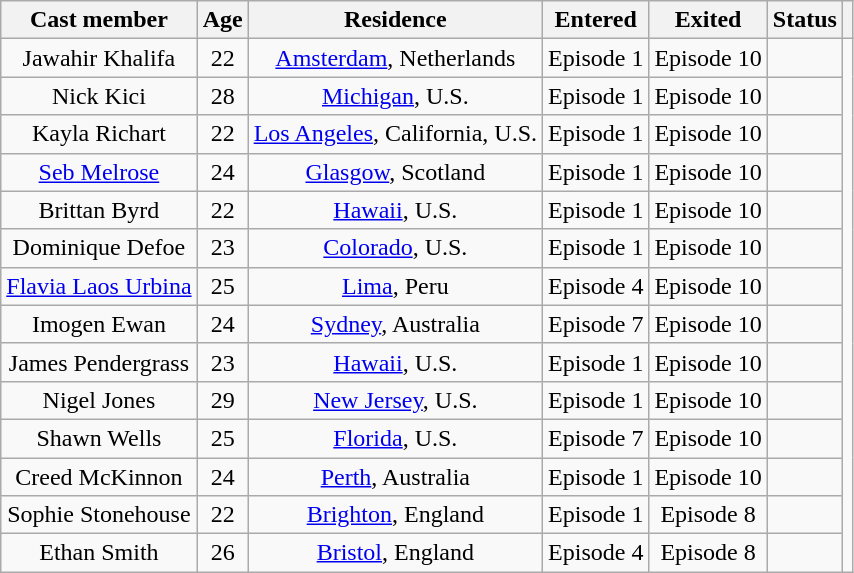<table class="wikitable sortable" style="text-align:center;">
<tr>
<th scope="col">Cast member</th>
<th scope="col">Age</th>
<th scope="col">Residence</th>
<th scope="col">Entered</th>
<th scope="col">Exited</th>
<th scope="col">Status</th>
<th scope="col" class="unsortable"></th>
</tr>
<tr>
<td>Jawahir Khalifa</td>
<td>22</td>
<td><a href='#'>Amsterdam</a>, Netherlands</td>
<td>Episode 1</td>
<td nowrap>Episode 10</td>
<td></td>
<td rowspan="14"></td>
</tr>
<tr>
<td>Nick Kici</td>
<td>28</td>
<td><a href='#'>Michigan</a>, U.S.</td>
<td>Episode 1</td>
<td>Episode 10</td>
<td></td>
</tr>
<tr>
<td>Kayla Richart</td>
<td>22</td>
<td><a href='#'>Los Angeles</a>, California, U.S.</td>
<td>Episode 1</td>
<td>Episode 10</td>
<td></td>
</tr>
<tr>
<td><a href='#'>Seb Melrose</a></td>
<td>24</td>
<td><a href='#'>Glasgow</a>, Scotland</td>
<td>Episode 1</td>
<td>Episode 10</td>
<td></td>
</tr>
<tr>
<td>Brittan Byrd</td>
<td>22</td>
<td><a href='#'>Hawaii</a>, U.S.</td>
<td>Episode 1</td>
<td>Episode 10</td>
<td></td>
</tr>
<tr>
<td>Dominique Defoe</td>
<td>23</td>
<td><a href='#'>Colorado</a>, U.S.</td>
<td>Episode 1</td>
<td>Episode 10</td>
<td></td>
</tr>
<tr>
<td><a href='#'>Flavia Laos Urbina</a></td>
<td>25</td>
<td><a href='#'>Lima</a>, Peru</td>
<td>Episode 4</td>
<td>Episode 10</td>
<td></td>
</tr>
<tr>
<td>Imogen Ewan</td>
<td>24</td>
<td><a href='#'>Sydney</a>, Australia</td>
<td>Episode 7</td>
<td>Episode 10</td>
<td></td>
</tr>
<tr>
<td>James Pendergrass</td>
<td>23</td>
<td><a href='#'>Hawaii</a>, U.S.</td>
<td>Episode 1</td>
<td>Episode 10</td>
<td></td>
</tr>
<tr>
<td>Nigel Jones</td>
<td>29</td>
<td><a href='#'>New Jersey</a>, U.S.</td>
<td>Episode 1</td>
<td>Episode 10</td>
<td></td>
</tr>
<tr>
<td>Shawn Wells</td>
<td>25</td>
<td><a href='#'>Florida</a>, U.S.</td>
<td>Episode 7</td>
<td>Episode 10</td>
<td></td>
</tr>
<tr>
<td>Creed McKinnon</td>
<td>24</td>
<td><a href='#'>Perth</a>, Australia</td>
<td>Episode 1</td>
<td>Episode 10</td>
<td></td>
</tr>
<tr>
<td>Sophie Stonehouse</td>
<td>22</td>
<td><a href='#'>Brighton</a>, England</td>
<td>Episode 1</td>
<td>Episode 8</td>
<td></td>
</tr>
<tr>
<td>Ethan Smith</td>
<td>26</td>
<td><a href='#'>Bristol</a>, England</td>
<td>Episode 4</td>
<td>Episode 8</td>
<td></td>
</tr>
</table>
